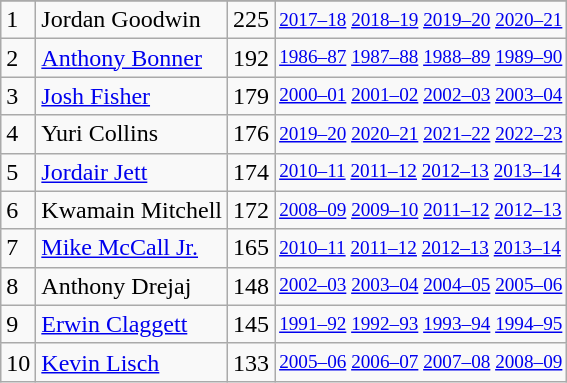<table class="wikitable">
<tr>
</tr>
<tr>
<td>1</td>
<td>Jordan Goodwin</td>
<td>225</td>
<td style="font-size:80%;"><a href='#'>2017–18</a> <a href='#'>2018–19</a> <a href='#'>2019–20</a> <a href='#'>2020–21</a></td>
</tr>
<tr>
<td>2</td>
<td><a href='#'>Anthony Bonner</a></td>
<td>192</td>
<td style="font-size:80%;"><a href='#'>1986–87</a> <a href='#'>1987–88</a> <a href='#'>1988–89</a> <a href='#'>1989–90</a></td>
</tr>
<tr>
<td>3</td>
<td><a href='#'>Josh Fisher</a></td>
<td>179</td>
<td style="font-size:80%;"><a href='#'>2000–01</a> <a href='#'>2001–02</a> <a href='#'>2002–03</a> <a href='#'>2003–04</a></td>
</tr>
<tr>
<td>4</td>
<td>Yuri Collins</td>
<td>176</td>
<td style="font-size:80%;"><a href='#'>2019–20</a> <a href='#'>2020–21</a> <a href='#'>2021–22</a> <a href='#'>2022–23</a></td>
</tr>
<tr>
<td>5</td>
<td><a href='#'>Jordair Jett</a></td>
<td>174</td>
<td style="font-size:80%;"><a href='#'>2010–11</a> <a href='#'>2011–12</a> <a href='#'>2012–13</a> <a href='#'>2013–14</a></td>
</tr>
<tr>
<td>6</td>
<td>Kwamain Mitchell</td>
<td>172</td>
<td style="font-size:80%;"><a href='#'>2008–09</a> <a href='#'>2009–10</a> <a href='#'>2011–12</a> <a href='#'>2012–13</a></td>
</tr>
<tr>
<td>7</td>
<td><a href='#'>Mike McCall Jr.</a></td>
<td>165</td>
<td style="font-size:80%;"><a href='#'>2010–11</a> <a href='#'>2011–12</a> <a href='#'>2012–13</a> <a href='#'>2013–14</a></td>
</tr>
<tr>
<td>8</td>
<td>Anthony Drejaj</td>
<td>148</td>
<td style="font-size:80%;"><a href='#'>2002–03</a> <a href='#'>2003–04</a> <a href='#'>2004–05</a> <a href='#'>2005–06</a></td>
</tr>
<tr>
<td>9</td>
<td><a href='#'>Erwin Claggett</a></td>
<td>145</td>
<td style="font-size:80%;"><a href='#'>1991–92</a> <a href='#'>1992–93</a> <a href='#'>1993–94</a> <a href='#'>1994–95</a></td>
</tr>
<tr>
<td>10</td>
<td><a href='#'>Kevin Lisch</a></td>
<td>133</td>
<td style="font-size:80%;"><a href='#'>2005–06</a> <a href='#'>2006–07</a> <a href='#'>2007–08</a> <a href='#'>2008–09</a></td>
</tr>
</table>
